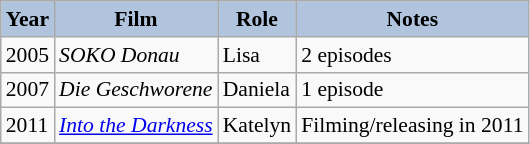<table class="wikitable" style="font-size:90%;">
<tr>
<th style="background:#B0C4DE;">Year</th>
<th style="background:#B0C4DE;">Film</th>
<th style="background:#B0C4DE;">Role</th>
<th style="background:#B0C4DE;">Notes</th>
</tr>
<tr>
<td>2005</td>
<td><em>SOKO Donau</em></td>
<td>Lisa</td>
<td>2 episodes</td>
</tr>
<tr>
<td>2007</td>
<td><em>Die Geschworene</em></td>
<td>Daniela</td>
<td>1 episode</td>
</tr>
<tr>
<td>2011</td>
<td><em><a href='#'>Into the Darkness</a></em></td>
<td>Katelyn</td>
<td>Filming/releasing in 2011</td>
</tr>
<tr>
</tr>
</table>
